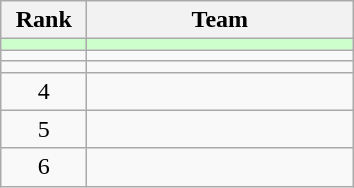<table class="wikitable" style="text-align: center">
<tr>
<th width=50>Rank</th>
<th width=170>Team</th>
</tr>
<tr bgcolor="#ccffcc">
<td></td>
<td align=left></td>
</tr>
<tr>
<td></td>
<td align=left></td>
</tr>
<tr>
<td></td>
<td align=left></td>
</tr>
<tr>
<td>4</td>
<td align=left></td>
</tr>
<tr>
<td>5</td>
<td align=left></td>
</tr>
<tr>
<td>6</td>
<td align=left></td>
</tr>
</table>
